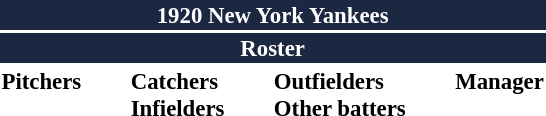<table class="toccolours" style="font-size: 95%;">
<tr>
<th colspan="10" style="background-color: #1c2841; color: white; text-align: center;">1920 New York Yankees</th>
</tr>
<tr>
<td colspan="10" style="background-color: #1c2841; color: white; text-align: center;"><strong>Roster</strong></td>
</tr>
<tr>
<td valign="top"><strong>Pitchers</strong><br>







</td>
<td width="25px"></td>
<td valign="top"><strong>Catchers</strong><br>


<strong>Infielders</strong>






</td>
<td width="25px"></td>
<td valign="top"><strong>Outfielders</strong><br>





<strong>Other batters</strong>
</td>
<td width="25px"></td>
<td valign="top"><strong>Manager</strong><br></td>
</tr>
</table>
